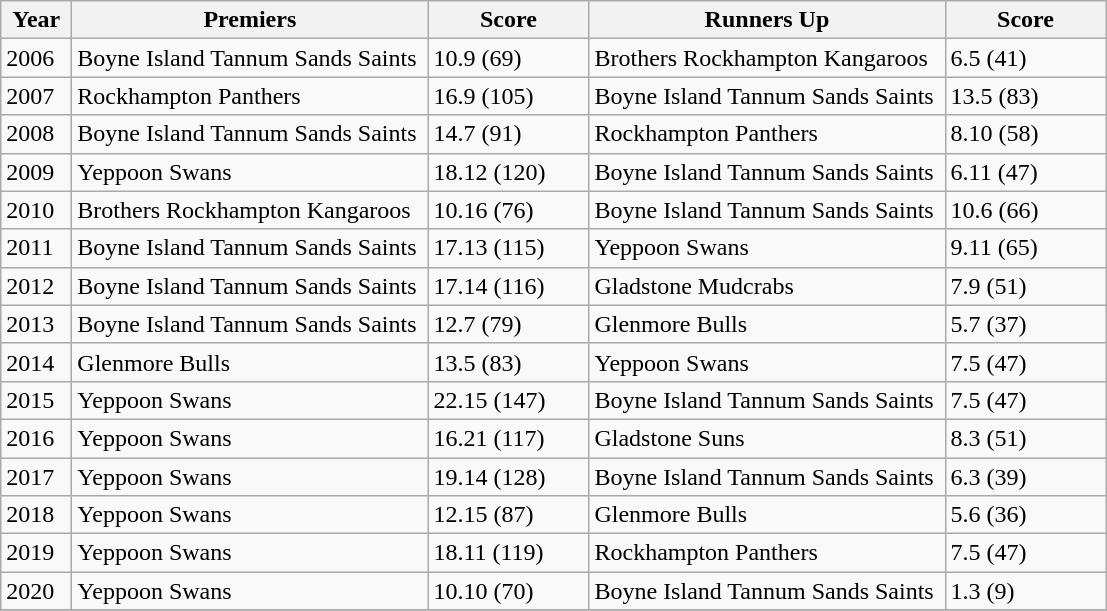<table class="wikitable">
<tr>
<th width = "40">Year</th>
<th width = "230">Premiers</th>
<th width = "100">Score</th>
<th width = "230">Runners Up</th>
<th width = "100">Score</th>
</tr>
<tr>
<td>2006</td>
<td>Boyne Island Tannum Sands Saints</td>
<td>10.9 (69)</td>
<td>Brothers Rockhampton Kangaroos</td>
<td>6.5 (41)</td>
</tr>
<tr>
<td>2007</td>
<td>Rockhampton Panthers</td>
<td>16.9 (105)</td>
<td>Boyne Island Tannum Sands Saints</td>
<td>13.5 (83)</td>
</tr>
<tr>
<td>2008</td>
<td>Boyne Island Tannum Sands Saints</td>
<td>14.7 (91)</td>
<td>Rockhampton Panthers</td>
<td>8.10 (58)</td>
</tr>
<tr>
<td>2009</td>
<td>Yeppoon Swans</td>
<td>18.12 (120)</td>
<td>Boyne Island Tannum Sands Saints</td>
<td>6.11 (47)</td>
</tr>
<tr>
<td>2010</td>
<td>Brothers Rockhampton Kangaroos</td>
<td>10.16 (76)</td>
<td>Boyne Island Tannum Sands Saints</td>
<td>10.6 (66)</td>
</tr>
<tr>
<td>2011</td>
<td>Boyne Island Tannum Sands Saints</td>
<td>17.13 (115)</td>
<td>Yeppoon Swans</td>
<td>9.11 (65)</td>
</tr>
<tr>
<td>2012</td>
<td>Boyne Island Tannum Sands Saints</td>
<td>17.14 (116)</td>
<td>Gladstone Mudcrabs</td>
<td>7.9 (51)</td>
</tr>
<tr>
<td>2013</td>
<td>Boyne Island Tannum Sands Saints</td>
<td>12.7 (79)</td>
<td>Glenmore Bulls</td>
<td>5.7 (37)</td>
</tr>
<tr>
<td>2014</td>
<td>Glenmore Bulls</td>
<td>13.5 (83)</td>
<td>Yeppoon Swans</td>
<td>7.5 (47)</td>
</tr>
<tr>
<td>2015</td>
<td>Yeppoon Swans</td>
<td>22.15 (147)</td>
<td>Boyne Island Tannum Sands Saints</td>
<td>7.5 (47)</td>
</tr>
<tr>
<td>2016</td>
<td>Yeppoon Swans</td>
<td>16.21 (117)</td>
<td>Gladstone Suns</td>
<td>8.3 (51)</td>
</tr>
<tr>
<td>2017</td>
<td>Yeppoon Swans</td>
<td>19.14 (128)</td>
<td>Boyne Island Tannum Sands Saints</td>
<td>6.3 (39)</td>
</tr>
<tr>
<td>2018</td>
<td>Yeppoon Swans</td>
<td>12.15 (87)</td>
<td>Glenmore Bulls</td>
<td>5.6 (36)</td>
</tr>
<tr>
<td>2019</td>
<td>Yeppoon Swans</td>
<td>18.11 (119)</td>
<td>Rockhampton Panthers</td>
<td>7.5 (47)</td>
</tr>
<tr>
<td>2020</td>
<td>Yeppoon Swans</td>
<td>10.10 (70)</td>
<td>Boyne Island Tannum Sands Saints</td>
<td>1.3 (9)</td>
</tr>
<tr>
</tr>
</table>
